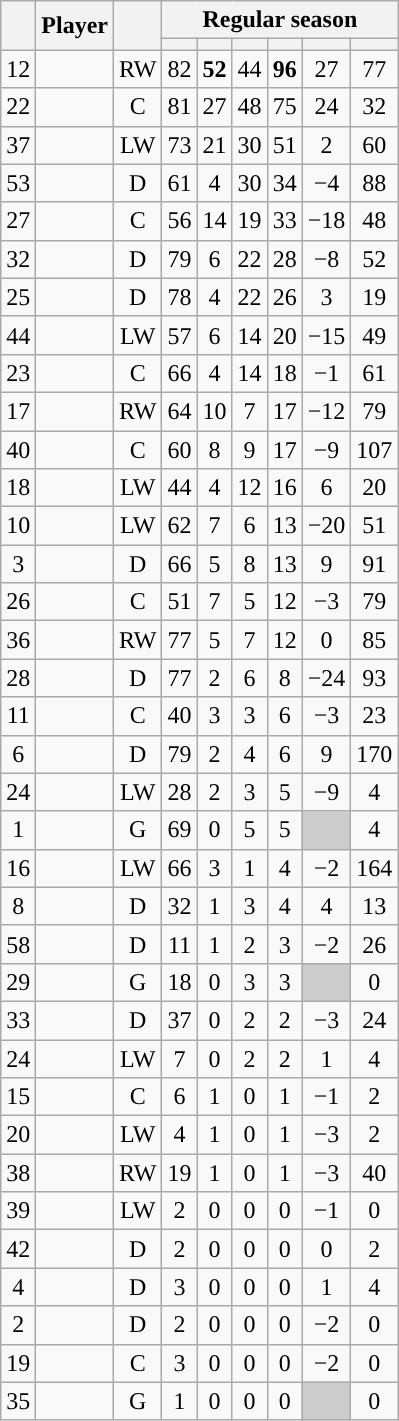<table class="wikitable sortable plainrowheaders" style="text-align:center;">
<tr>
<th scope="col" data-sort-type="number" rowspan="2"></th>
<th scope="col" rowspan="2">Player</th>
<th scope="col" rowspan="2"></th>
<th scope=colgroup colspan=6>Regular season</th>
</tr>
<tr>
<th scope="col" data-sort-type="number"></th>
<th scope="col" data-sort-type="number"></th>
<th scope="col" data-sort-type="number"></th>
<th scope="col" data-sort-type="number"></th>
<th scope="col" data-sort-type="number"></th>
<th scope="col" data-sort-type="number"></th>
</tr>
<tr>
<td scope="row">12</td>
<td align="left"></td>
<td>RW</td>
<td>82</td>
<td><strong>52</strong></td>
<td>44</td>
<td><strong>96</strong></td>
<td>27</td>
<td>77</td>
</tr>
<tr>
<td scope="row">22</td>
<td align="left"></td>
<td>C</td>
<td>81</td>
<td>27</td>
<td>48</td>
<td>75</td>
<td>24</td>
<td>32</td>
</tr>
<tr>
<td scope="row">37</td>
<td align="left"></td>
<td>LW</td>
<td>73</td>
<td>21</td>
<td>30</td>
<td>51</td>
<td>2</td>
<td>60</td>
</tr>
<tr>
<td scope="row">53</td>
<td align="left"></td>
<td>D</td>
<td>61</td>
<td>4</td>
<td>30</td>
<td>34</td>
<td>−4</td>
<td>88</td>
</tr>
<tr>
<td scope="row">27</td>
<td align="left"></td>
<td>C</td>
<td>56</td>
<td>14</td>
<td>19</td>
<td>33</td>
<td>−18</td>
<td>48</td>
</tr>
<tr>
<td scope="row">32</td>
<td align="left"></td>
<td>D</td>
<td>79</td>
<td>6</td>
<td>22</td>
<td>28</td>
<td>−8</td>
<td>52</td>
</tr>
<tr>
<td scope="row">25</td>
<td align="left"></td>
<td>D</td>
<td>78</td>
<td>4</td>
<td>22</td>
<td>26</td>
<td>3</td>
<td>19</td>
</tr>
<tr>
<td scope="row">44</td>
<td align="left"></td>
<td>LW</td>
<td>57</td>
<td>6</td>
<td>14</td>
<td>20</td>
<td>−15</td>
<td>49</td>
</tr>
<tr>
<td scope="row">23</td>
<td align="left"></td>
<td>C</td>
<td>66</td>
<td>4</td>
<td>14</td>
<td>18</td>
<td>−1</td>
<td>61</td>
</tr>
<tr>
<td scope="row">17</td>
<td align="left"></td>
<td>RW</td>
<td>64</td>
<td>10</td>
<td>7</td>
<td>17</td>
<td>−12</td>
<td>79</td>
</tr>
<tr>
<td scope="row">40</td>
<td align="left"></td>
<td>C</td>
<td>60</td>
<td>8</td>
<td>9</td>
<td>17</td>
<td>−9</td>
<td>107</td>
</tr>
<tr>
<td scope="row">18</td>
<td align="left"></td>
<td>LW</td>
<td>44</td>
<td>4</td>
<td>12</td>
<td>16</td>
<td>6</td>
<td>20</td>
</tr>
<tr>
<td scope="row">10</td>
<td align="left"></td>
<td>LW</td>
<td>62</td>
<td>7</td>
<td>6</td>
<td>13</td>
<td>−20</td>
<td>51</td>
</tr>
<tr>
<td scope="row">3</td>
<td align="left"></td>
<td>D</td>
<td>66</td>
<td>5</td>
<td>8</td>
<td>13</td>
<td>9</td>
<td>91</td>
</tr>
<tr>
<td scope="row">26</td>
<td align="left"></td>
<td>C</td>
<td>51</td>
<td>7</td>
<td>5</td>
<td>12</td>
<td>−3</td>
<td>79</td>
</tr>
<tr>
<td scope="row">36</td>
<td align="left"></td>
<td>RW</td>
<td>77</td>
<td>5</td>
<td>7</td>
<td>12</td>
<td>0</td>
<td>85</td>
</tr>
<tr>
<td scope="row">28</td>
<td align="left"></td>
<td>D</td>
<td>77</td>
<td>2</td>
<td>6</td>
<td>8</td>
<td>−24</td>
<td>93</td>
</tr>
<tr>
<td scope="row">11</td>
<td align="left"></td>
<td>C</td>
<td>40</td>
<td>3</td>
<td>3</td>
<td>6</td>
<td>−3</td>
<td>23</td>
</tr>
<tr>
<td scope="row">6</td>
<td align="left"></td>
<td>D</td>
<td>79</td>
<td>2</td>
<td>4</td>
<td>6</td>
<td>9</td>
<td>170</td>
</tr>
<tr>
<td scope="row">24</td>
<td align="left"></td>
<td>LW</td>
<td>28</td>
<td>2</td>
<td>3</td>
<td>5</td>
<td>−9</td>
<td>4</td>
</tr>
<tr>
<td scope="row">1</td>
<td align="left"></td>
<td>G</td>
<td>69</td>
<td>0</td>
<td>5</td>
<td>5</td>
<td style="background:#ccc"></td>
<td>4</td>
</tr>
<tr>
<td scope="row">16</td>
<td align="left"></td>
<td>LW</td>
<td>66</td>
<td>3</td>
<td>1</td>
<td>4</td>
<td>−2</td>
<td>164</td>
</tr>
<tr>
<td scope="row">8</td>
<td align="left"></td>
<td>D</td>
<td>32</td>
<td>1</td>
<td>3</td>
<td>4</td>
<td>4</td>
<td>13</td>
</tr>
<tr>
<td scope="row">58</td>
<td align="left"></td>
<td>D</td>
<td>11</td>
<td>1</td>
<td>2</td>
<td>3</td>
<td>−2</td>
<td>26</td>
</tr>
<tr>
<td scope="row">29</td>
<td align="left"></td>
<td>G</td>
<td>18</td>
<td>0</td>
<td>3</td>
<td>3</td>
<td style="background:#ccc"></td>
<td>0</td>
</tr>
<tr>
<td scope="row">33</td>
<td align="left"></td>
<td>D</td>
<td>37</td>
<td>0</td>
<td>2</td>
<td>2</td>
<td>−3</td>
<td>24</td>
</tr>
<tr>
<td scope="row">24</td>
<td align="left"></td>
<td>LW</td>
<td>7</td>
<td>0</td>
<td>2</td>
<td>2</td>
<td>1</td>
<td>4</td>
</tr>
<tr>
<td scope="row">15</td>
<td align="left"></td>
<td>C</td>
<td>6</td>
<td>1</td>
<td>0</td>
<td>1</td>
<td>−1</td>
<td>2</td>
</tr>
<tr>
<td scope="row">20</td>
<td align="left"></td>
<td>LW</td>
<td>4</td>
<td>1</td>
<td>0</td>
<td>1</td>
<td>−3</td>
<td>2</td>
</tr>
<tr>
<td scope="row">38</td>
<td align="left"></td>
<td>RW</td>
<td>19</td>
<td>1</td>
<td>0</td>
<td>1</td>
<td>−3</td>
<td>40</td>
</tr>
<tr>
<td scope="row">39</td>
<td align="left"></td>
<td>LW</td>
<td>2</td>
<td>0</td>
<td>0</td>
<td>0</td>
<td>−1</td>
<td>0</td>
</tr>
<tr>
<td scope="row">42</td>
<td align="left"></td>
<td>D</td>
<td>2</td>
<td>0</td>
<td>0</td>
<td>0</td>
<td>0</td>
<td>2</td>
</tr>
<tr>
<td scope="row">4</td>
<td align="left"></td>
<td>D</td>
<td>3</td>
<td>0</td>
<td>0</td>
<td>0</td>
<td>1</td>
<td>4</td>
</tr>
<tr>
<td scope="row">2</td>
<td align="left"></td>
<td>D</td>
<td>2</td>
<td>0</td>
<td>0</td>
<td>0</td>
<td>−2</td>
<td>0</td>
</tr>
<tr>
<td scope="row">19</td>
<td align="left"></td>
<td>C</td>
<td>3</td>
<td>0</td>
<td>0</td>
<td>0</td>
<td>−2</td>
<td>0</td>
</tr>
<tr>
<td scope="row">35</td>
<td align="left"></td>
<td>G</td>
<td>1</td>
<td>0</td>
<td>0</td>
<td>0</td>
<td style="background:#ccc"></td>
<td>0</td>
</tr>
</table>
